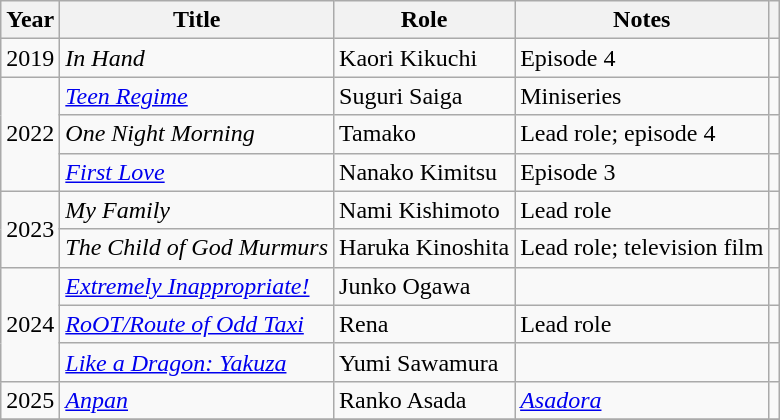<table class="wikitable sortable">
<tr>
<th>Year</th>
<th>Title</th>
<th>Role</th>
<th class="unsortable">Notes</th>
<th class="unsortable"></th>
</tr>
<tr>
<td>2019</td>
<td><em>In Hand</em></td>
<td>Kaori Kikuchi</td>
<td>Episode 4</td>
<td></td>
</tr>
<tr>
<td rowspan=3>2022</td>
<td><em><a href='#'>Teen Regime</a></em></td>
<td>Suguri Saiga</td>
<td>Miniseries</td>
<td></td>
</tr>
<tr>
<td><em>One Night Morning</em></td>
<td>Tamako</td>
<td>Lead role; episode 4</td>
<td></td>
</tr>
<tr>
<td><em><a href='#'>First Love</a></em></td>
<td>Nanako Kimitsu</td>
<td>Episode 3</td>
<td></td>
</tr>
<tr>
<td rowspan=2>2023</td>
<td><em>My Family</em></td>
<td>Nami Kishimoto</td>
<td>Lead role</td>
<td></td>
</tr>
<tr>
<td><em>The Child of God Murmurs</em></td>
<td>Haruka Kinoshita</td>
<td>Lead role; television film</td>
<td></td>
</tr>
<tr>
<td rowspan="3">2024</td>
<td><em><a href='#'>Extremely Inappropriate!</a></em></td>
<td>Junko Ogawa</td>
<td></td>
<td></td>
</tr>
<tr>
<td><em><a href='#'>RoOT/Route of Odd Taxi</a></em></td>
<td>Rena</td>
<td>Lead role</td>
<td></td>
</tr>
<tr>
<td><em><a href='#'>Like a Dragon: Yakuza</a></em></td>
<td>Yumi Sawamura</td>
<td></td>
<td></td>
</tr>
<tr>
<td>2025</td>
<td><em><a href='#'>Anpan</a></em></td>
<td>Ranko Asada</td>
<td><em><a href='#'>Asadora</a></em></td>
<td></td>
</tr>
<tr>
</tr>
</table>
